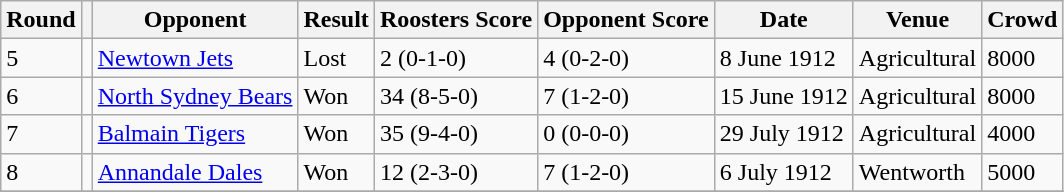<table class="wikitable" style="text-align:left;">
<tr>
<th>Round</th>
<th></th>
<th>Opponent</th>
<th>Result</th>
<th>Roosters Score</th>
<th>Opponent Score</th>
<th>Date</th>
<th>Venue</th>
<th>Crowd</th>
</tr>
<tr>
<td>5</td>
<td></td>
<td><a href='#'>Newtown Jets</a></td>
<td>Lost</td>
<td>2 (0-1-0)</td>
<td>4 (0-2-0)</td>
<td>8 June 1912</td>
<td>Agricultural</td>
<td>8000</td>
</tr>
<tr>
<td>6</td>
<td></td>
<td><a href='#'>North Sydney Bears</a></td>
<td>Won</td>
<td>34 (8-5-0)</td>
<td>7 (1-2-0)</td>
<td>15 June 1912</td>
<td>Agricultural</td>
<td>8000</td>
</tr>
<tr>
<td>7</td>
<td></td>
<td><a href='#'>Balmain Tigers</a></td>
<td>Won</td>
<td>35 (9-4-0)</td>
<td>0 (0-0-0)</td>
<td>29 July 1912</td>
<td>Agricultural</td>
<td>4000</td>
</tr>
<tr>
<td>8</td>
<td></td>
<td><a href='#'>Annandale Dales</a></td>
<td>Won</td>
<td>12 (2-3-0)</td>
<td>7 (1-2-0)</td>
<td>6 July 1912</td>
<td>Wentworth</td>
<td>5000</td>
</tr>
<tr>
</tr>
</table>
